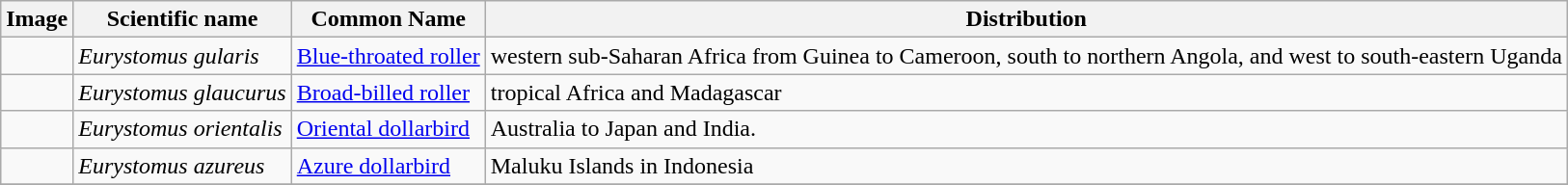<table class="wikitable">
<tr>
<th>Image</th>
<th>Scientific name</th>
<th>Common Name</th>
<th>Distribution</th>
</tr>
<tr>
<td></td>
<td><em>Eurystomus gularis</em></td>
<td><a href='#'>Blue-throated roller</a></td>
<td>western sub-Saharan Africa from Guinea to Cameroon, south to northern Angola, and west to south-eastern Uganda</td>
</tr>
<tr>
<td></td>
<td><em>Eurystomus glaucurus</em></td>
<td><a href='#'>Broad-billed roller</a></td>
<td>tropical Africa and Madagascar</td>
</tr>
<tr>
<td></td>
<td><em>Eurystomus orientalis</em></td>
<td><a href='#'>Oriental dollarbird</a></td>
<td>Australia to Japan and India.</td>
</tr>
<tr>
<td></td>
<td><em>Eurystomus azureus</em></td>
<td><a href='#'>Azure dollarbird</a></td>
<td>Maluku Islands in Indonesia</td>
</tr>
<tr>
</tr>
</table>
